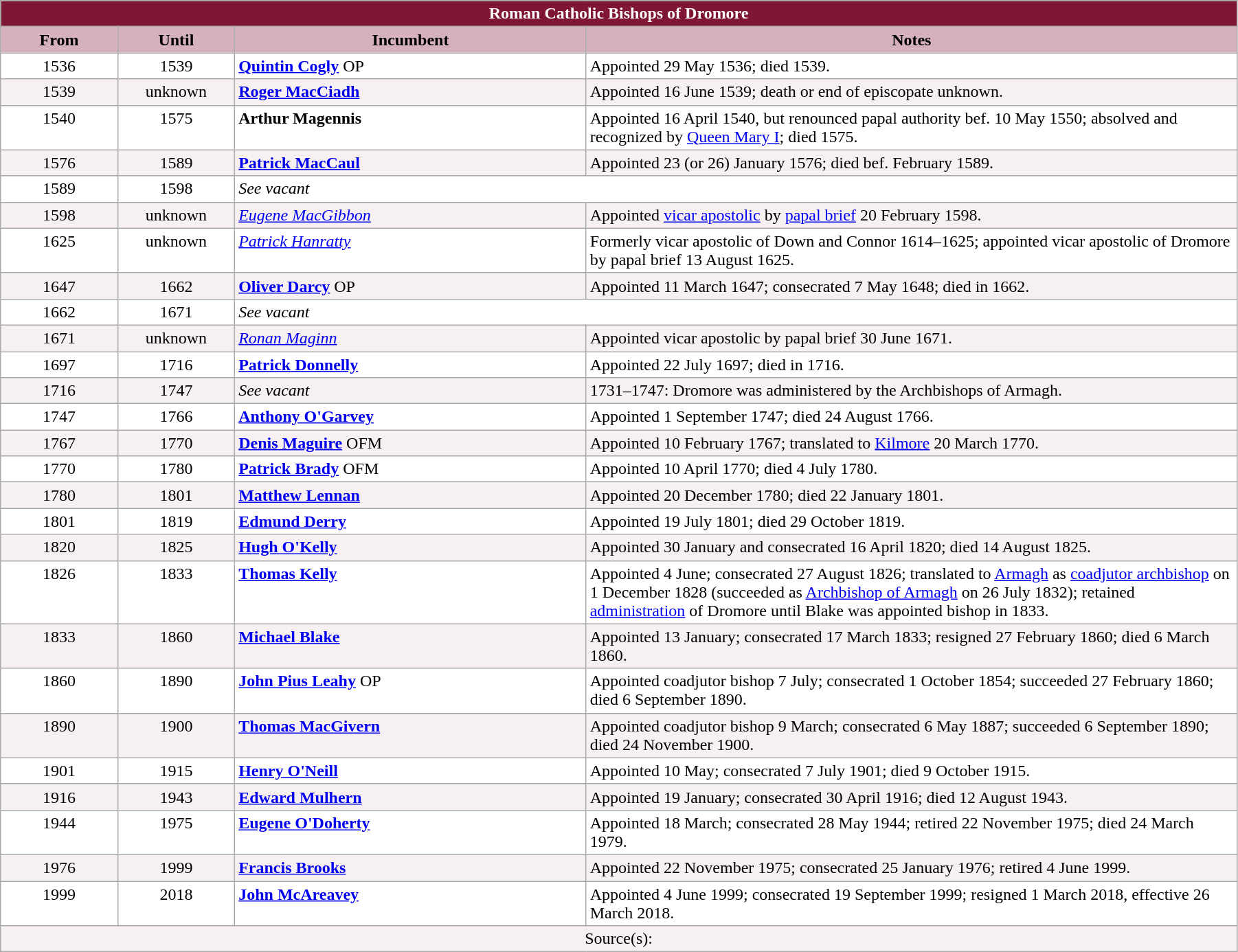<table class="wikitable" style="width:95%;" border="1" cellpadding="2">
<tr>
<th colspan="4" style="background-color: #7F1734; color: white;">Roman Catholic Bishops of Dromore</th>
</tr>
<tr>
<th style="background-color: #D4B1BB; width: 9%;">From</th>
<th style="background-color: #D4B1BB; width: 9%;">Until</th>
<th style="background-color: #D4B1BB; width: 27%;">Incumbent</th>
<th style="background-color: #D4B1BB; width: 50%;">Notes</th>
</tr>
<tr valign="top" style="background-color: white;">
<td style="text-align: center;">1536</td>
<td style="text-align: center;"> 1539</td>
<td><strong><a href='#'>Quintin Cogly</a></strong> OP</td>
<td>Appointed 29 May 1536; died  1539.</td>
</tr>
<tr valign="top" style="background-color: #F7F0F2;">
<td style="text-align: center;">1539</td>
<td style="text-align: center;">unknown</td>
<td><strong><a href='#'>Roger MacCiadh</a></strong></td>
<td>Appointed 16 June 1539; death or end of episcopate unknown.</td>
</tr>
<tr valign="top" style="background-color: white;">
<td style="text-align: center;">1540</td>
<td style="text-align: center;"> 1575</td>
<td><strong>Arthur Magennis</strong></td>
<td>Appointed 16 April 1540, but renounced papal authority bef. 10 May 1550; absolved and recognized by <a href='#'>Queen Mary I</a>; died  1575.</td>
</tr>
<tr valign="top" style="background-color: #F7F0F2;">
<td style="text-align: center;">1576</td>
<td style="text-align: center;">1589</td>
<td><strong><a href='#'>Patrick MacCaul</a></strong></td>
<td>Appointed 23 (or 26) January 1576; died bef. February 1589.</td>
</tr>
<tr valign="top" style="background-color: white;">
<td style="text-align: center;">1589</td>
<td style="text-align: center;">1598</td>
<td colspan="2"><em>See vacant</em></td>
</tr>
<tr valign="top" style="background-color: #F7F0F2;">
<td style="text-align: center;">1598</td>
<td style="text-align: center;">unknown</td>
<td><em><a href='#'>Eugene MacGibbon</a></em></td>
<td>Appointed <a href='#'>vicar apostolic</a> by <a href='#'>papal brief</a> 20 February 1598.</td>
</tr>
<tr valign="top" style="background-color: white;">
<td style="text-align: center;">1625</td>
<td style="text-align: center;">unknown</td>
<td><em><a href='#'>Patrick Hanratty</a></em></td>
<td>Formerly vicar apostolic of Down and Connor 1614–1625; appointed vicar apostolic of Dromore by papal brief 13 August 1625.</td>
</tr>
<tr valign="top" style="background-color: #F7F0F2;">
<td style="text-align: center;">1647</td>
<td style="text-align: center;">1662</td>
<td><strong><a href='#'>Oliver Darcy</a></strong> OP</td>
<td>Appointed 11 March 1647; consecrated 7 May 1648; died in 1662.</td>
</tr>
<tr valign="top" style="background-color: white;">
<td style="text-align: center;">1662</td>
<td style="text-align: center;">1671</td>
<td colspan="2"><em>See vacant</em></td>
</tr>
<tr valign="top" style="background-color: #F7F0F2;">
<td style="text-align: center;">1671</td>
<td style="text-align: center;">unknown</td>
<td><em><a href='#'>Ronan Maginn</a></em></td>
<td>Appointed vicar apostolic by papal brief 30 June 1671.</td>
</tr>
<tr valign="top" style="background-color: white;">
<td style="text-align: center;">1697</td>
<td style="text-align: center;">1716</td>
<td><strong><a href='#'>Patrick Donnelly</a></strong></td>
<td>Appointed 22 July 1697; died in 1716.</td>
</tr>
<tr valign="top" style="background-color: #F7F0F2;">
<td style="text-align: center;">1716</td>
<td style="text-align: center;">1747</td>
<td><em>See vacant</em></td>
<td>1731–1747: Dromore was administered by the Archbishops of Armagh.</td>
</tr>
<tr valign="top" style="background-color: white;">
<td style="text-align: center;">1747</td>
<td style="text-align: center;">1766</td>
<td><strong><a href='#'>Anthony O'Garvey</a></strong></td>
<td>Appointed 1 September 1747; died 24 August 1766.</td>
</tr>
<tr valign="top" style="background-color: #F7F0F2;">
<td style="text-align: center;">1767</td>
<td style="text-align: center;">1770</td>
<td><strong><a href='#'>Denis Maguire</a></strong> OFM</td>
<td>Appointed 10 February 1767; translated to <a href='#'>Kilmore</a> 20 March 1770.</td>
</tr>
<tr valign="top" style="background-color: white;">
<td style="text-align: center;">1770</td>
<td style="text-align: center;">1780</td>
<td><strong><a href='#'>Patrick Brady</a></strong> OFM</td>
<td>Appointed 10 April 1770; died 4 July 1780.</td>
</tr>
<tr valign="top" style="background-color: #F7F0F2;">
<td style="text-align: center;">1780</td>
<td style="text-align: center;">1801</td>
<td><strong><a href='#'>Matthew Lennan</a></strong></td>
<td>Appointed 20 December 1780; died 22 January 1801.</td>
</tr>
<tr valign="top" style="background-color: white;">
<td style="text-align: center;">1801</td>
<td style="text-align: center;">1819</td>
<td><strong><a href='#'>Edmund Derry</a></strong></td>
<td>Appointed 19 July 1801; died 29 October 1819.</td>
</tr>
<tr valign="top" style="background-color: #F7F0F2;">
<td style="text-align: center;">1820</td>
<td style="text-align: center;">1825</td>
<td><strong><a href='#'>Hugh O'Kelly</a></strong></td>
<td>Appointed 30 January and consecrated 16 April 1820; died 14 August 1825.</td>
</tr>
<tr valign="top" style="background-color: white;">
<td style="text-align: center;">1826</td>
<td style="text-align: center;">1833</td>
<td><strong><a href='#'>Thomas Kelly</a></strong></td>
<td>Appointed 4 June; consecrated 27 August 1826; translated to <a href='#'>Armagh</a> as <a href='#'>coadjutor archbishop</a> on 1 December 1828 (succeeded as <a href='#'>Archbishop of Armagh</a> on 26 July 1832); retained <a href='#'>administration</a> of Dromore until Blake was appointed bishop in 1833.</td>
</tr>
<tr valign="top" style="background-color: #F7F0F2;">
<td style="text-align: center;">1833</td>
<td style="text-align: center;">1860</td>
<td><strong><a href='#'>Michael Blake</a></strong></td>
<td>Appointed 13 January; consecrated 17 March 1833; resigned 27 February 1860; died 6 March 1860.</td>
</tr>
<tr valign="top" style="background-color: white;">
<td style="text-align: center;">1860</td>
<td style="text-align: center;">1890</td>
<td><strong><a href='#'>John Pius Leahy</a></strong> OP</td>
<td>Appointed coadjutor bishop 7 July; consecrated 1 October 1854; succeeded 27 February 1860; died 6 September 1890.</td>
</tr>
<tr valign="top" style="background-color: #F7F0F2;">
<td style="text-align: center;">1890</td>
<td style="text-align: center;">1900</td>
<td><strong><a href='#'>Thomas MacGivern</a></strong></td>
<td>Appointed coadjutor bishop 9 March; consecrated 6 May 1887; succeeded 6 September 1890; died 24 November 1900.</td>
</tr>
<tr valign="top" style="background-color: white;">
<td style="text-align: center;">1901</td>
<td style="text-align: center;">1915</td>
<td><strong><a href='#'>Henry O'Neill</a></strong></td>
<td>Appointed 10 May; consecrated 7 July 1901; died 9 October 1915.</td>
</tr>
<tr valign="top" style="background-color: #F7F0F2;">
<td style="text-align: center;">1916</td>
<td style="text-align: center;">1943</td>
<td><strong><a href='#'>Edward Mulhern</a></strong></td>
<td>Appointed 19 January; consecrated 30 April 1916; died 12 August 1943.</td>
</tr>
<tr valign="top" style="background-color: white;">
<td style="text-align: center;">1944</td>
<td style="text-align: center;">1975</td>
<td><strong><a href='#'>Eugene O'Doherty</a></strong></td>
<td>Appointed 18 March; consecrated 28 May 1944; retired 22 November 1975; died 24 March 1979.</td>
</tr>
<tr valign="top" style="background-color: #F7F0F2;">
<td style="text-align: center;">1976</td>
<td style="text-align: center;">1999</td>
<td><strong><a href='#'>Francis Brooks</a></strong></td>
<td>Appointed 22 November 1975; consecrated 25 January 1976; retired 4 June 1999.</td>
</tr>
<tr valign="top" style="background-color: white;">
<td style="text-align: center;">1999</td>
<td style="text-align: center;">2018</td>
<td><strong><a href='#'>John McAreavey</a></strong></td>
<td>Appointed 4 June 1999; consecrated 19 September 1999; resigned 1 March 2018, effective 26 March 2018.</td>
</tr>
<tr valign="top" style="background-color: #F7F0F2;">
<td colspan="4" style="text-align: center;">Source(s):</td>
</tr>
</table>
